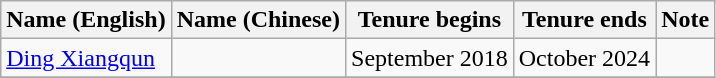<table class="wikitable">
<tr>
<th>Name (English)</th>
<th>Name (Chinese)</th>
<th>Tenure begins</th>
<th>Tenure ends</th>
<th>Note</th>
</tr>
<tr>
<td><a href='#'>Ding Xiangqun</a></td>
<td></td>
<td>September 2018</td>
<td>October 2024</td>
<td></td>
</tr>
<tr>
</tr>
</table>
